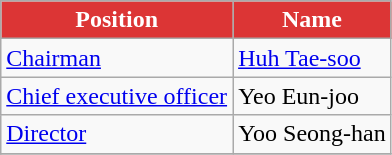<table class="wikitable">
<tr>
<th style="color:#FFFFFF; background:#DC3535;">Position</th>
<th style="color:#FFFFFF; background:#DC3535;">Name</th>
</tr>
<tr>
<td><a href='#'>Chairman</a></td>
<td> <a href='#'>Huh Tae-soo</a></td>
</tr>
<tr>
<td><a href='#'>Chief executive officer</a></td>
<td> Yeo Eun-joo</td>
</tr>
<tr>
<td><a href='#'>Director</a></td>
<td> Yoo Seong-han</td>
</tr>
<tr>
</tr>
</table>
